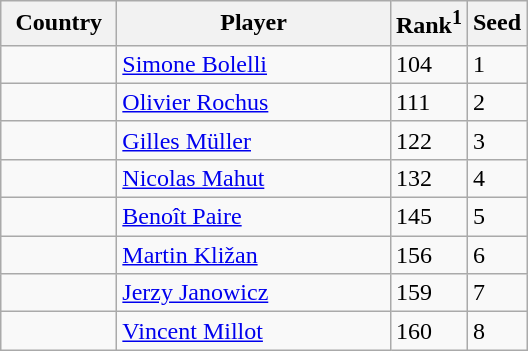<table class="sortable wikitable">
<tr>
<th width="70">Country</th>
<th width="175">Player</th>
<th>Rank<sup>1</sup></th>
<th>Seed</th>
</tr>
<tr>
<td></td>
<td><a href='#'>Simone Bolelli</a></td>
<td>104</td>
<td>1</td>
</tr>
<tr>
<td></td>
<td><a href='#'>Olivier Rochus</a></td>
<td>111</td>
<td>2</td>
</tr>
<tr>
<td></td>
<td><a href='#'>Gilles Müller</a></td>
<td>122</td>
<td>3</td>
</tr>
<tr>
<td></td>
<td><a href='#'>Nicolas Mahut</a></td>
<td>132</td>
<td>4</td>
</tr>
<tr>
<td></td>
<td><a href='#'>Benoît Paire</a></td>
<td>145</td>
<td>5</td>
</tr>
<tr>
<td></td>
<td><a href='#'>Martin Kližan</a></td>
<td>156</td>
<td>6</td>
</tr>
<tr>
<td></td>
<td><a href='#'>Jerzy Janowicz</a></td>
<td>159</td>
<td>7</td>
</tr>
<tr>
<td></td>
<td><a href='#'>Vincent Millot</a></td>
<td>160</td>
<td>8</td>
</tr>
</table>
